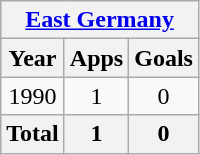<table class="wikitable" style="text-align:center">
<tr>
<th colspan=3><a href='#'>East Germany</a></th>
</tr>
<tr>
<th>Year</th>
<th>Apps</th>
<th>Goals</th>
</tr>
<tr>
<td>1990</td>
<td>1</td>
<td>0</td>
</tr>
<tr>
<th>Total</th>
<th>1</th>
<th>0</th>
</tr>
</table>
